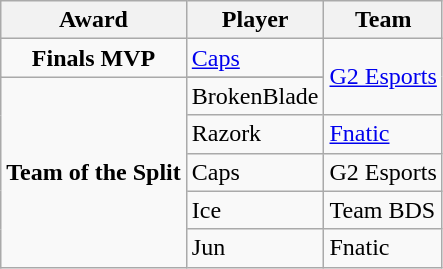<table class="wikitable">
<tr>
<th>Award</th>
<th>Player</th>
<th>Team</th>
</tr>
<tr>
<td style="text-align:center;"><strong>Finals MVP</strong></td>
<td><a href='#'>Caps</a></td>
<td rowspan=3><a href='#'>G2 Esports</a></td>
</tr>
<tr>
<td rowspan=6 style="text-align:center;"><strong>Team of the Split</strong></td>
</tr>
<tr>
<td>BrokenBlade</td>
</tr>
<tr>
<td>Razork</td>
<td><a href='#'>Fnatic</a></td>
</tr>
<tr>
<td>Caps</td>
<td>G2 Esports</td>
</tr>
<tr>
<td>Ice</td>
<td>Team BDS</td>
</tr>
<tr>
<td>Jun</td>
<td>Fnatic</td>
</tr>
</table>
